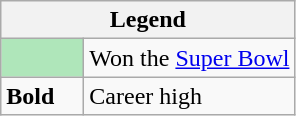<table class="wikitable mw-collapsible mw-collapsed">
<tr>
<th colspan="2">Legend</th>
</tr>
<tr>
<td style="background:#afe6ba; width:3em;"></td>
<td>Won the <a href='#'>Super Bowl</a></td>
</tr>
<tr>
<td><strong>Bold</strong></td>
<td>Career high</td>
</tr>
</table>
